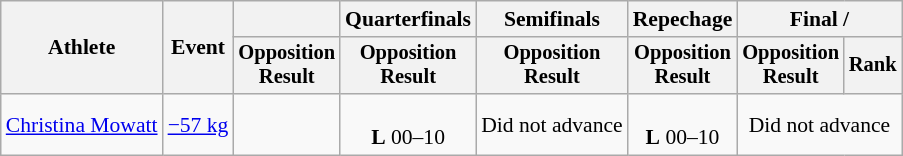<table class="wikitable" style="font-size:90%">
<tr>
<th rowspan="2">Athlete</th>
<th rowspan="2">Event</th>
<th></th>
<th>Quarterfinals</th>
<th>Semifinals</th>
<th>Repechage</th>
<th colspan="2">Final / </th>
</tr>
<tr style="font-size:95%">
<th>Opposition<br>Result</th>
<th>Opposition<br>Result</th>
<th>Opposition<br>Result</th>
<th>Opposition<br>Result</th>
<th>Opposition<br>Result</th>
<th>Rank</th>
</tr>
<tr align=center>
<td align=left><a href='#'>Christina Mowatt</a></td>
<td align=left><a href='#'>−57 kg</a></td>
<td></td>
<td><br><strong>L</strong> 00–10</td>
<td>Did not advance</td>
<td><br><strong>L</strong> 00–10</td>
<td colspan=2>Did not advance</td>
</tr>
</table>
